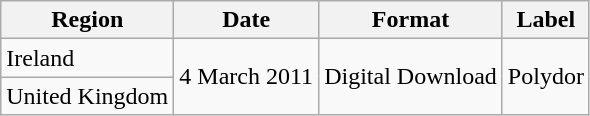<table class="wikitable">
<tr>
<th scope="col">Region</th>
<th scope="col">Date</th>
<th scope="col">Format</th>
<th scope="col">Label</th>
</tr>
<tr>
<td>Ireland</td>
<td rowspan="2">4 March 2011</td>
<td rowspan="2">Digital Download</td>
<td rowspan="2">Polydor</td>
</tr>
<tr>
<td>United Kingdom</td>
</tr>
</table>
